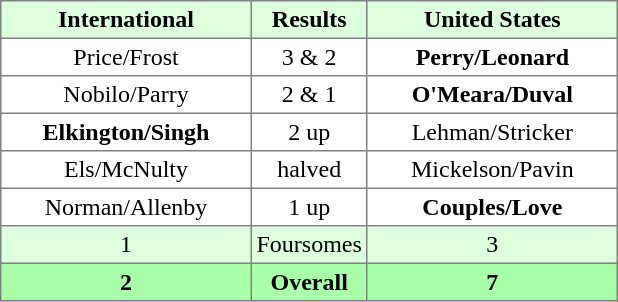<table border="1" cellpadding="3" style="border-collapse:collapse; text-align:center;">
<tr style="background:#ddffdd;">
<th width=160>International</th>
<th>Results</th>
<th width=160>United States</th>
</tr>
<tr>
<td>Price/Frost</td>
<td>3 & 2</td>
<td><strong>Perry/Leonard</strong></td>
</tr>
<tr>
<td>Nobilo/Parry</td>
<td>2 & 1</td>
<td><strong>O'Meara/Duval</strong></td>
</tr>
<tr>
<td><strong>Elkington/Singh</strong></td>
<td>2 up</td>
<td>Lehman/Stricker</td>
</tr>
<tr>
<td>Els/McNulty</td>
<td>halved</td>
<td>Mickelson/Pavin</td>
</tr>
<tr>
<td>Norman/Allenby</td>
<td>1 up</td>
<td><strong>Couples/Love</strong></td>
</tr>
<tr style="background:#ddffdd;">
<td>1</td>
<td>Foursomes</td>
<td>3</td>
</tr>
<tr style="background:#aaffaa;">
<th>2</th>
<th>Overall</th>
<th>7</th>
</tr>
</table>
